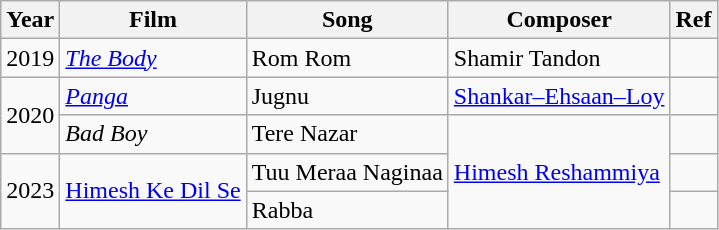<table class="wikitable sortable">
<tr>
<th>Year</th>
<th>Film</th>
<th>Song</th>
<th>Composer</th>
<th>Ref</th>
</tr>
<tr>
<td>2019</td>
<td><a href='#'><em>The Body</em></a></td>
<td>Rom Rom</td>
<td>Shamir Tandon</td>
<td></td>
</tr>
<tr>
<td rowspan="2">2020</td>
<td><a href='#'><em>Panga</em></a></td>
<td>Jugnu</td>
<td><a href='#'>Shankar–Ehsaan–Loy</a></td>
<td></td>
</tr>
<tr>
<td><em>Bad Boy</em></td>
<td>Tere Nazar</td>
<td rowspan="3"><a href='#'>Himesh Reshammiya</a></td>
<td></td>
</tr>
<tr>
<td rowspan="2">2023</td>
<td rowspan="2"><a href='#'>Himesh Ke Dil Se</a></td>
<td>Tuu Meraa Naginaa</td>
<td></td>
</tr>
<tr>
<td>Rabba</td>
</tr>
</table>
